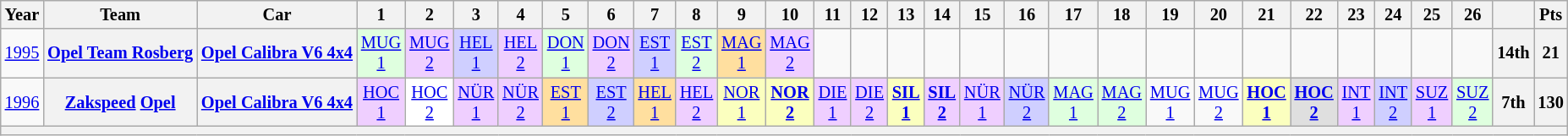<table class="wikitable" border="1" style="text-align:center; font-size:85%;">
<tr>
<th>Year</th>
<th>Team</th>
<th>Car</th>
<th>1</th>
<th>2</th>
<th>3</th>
<th>4</th>
<th>5</th>
<th>6</th>
<th>7</th>
<th>8</th>
<th>9</th>
<th>10</th>
<th>11</th>
<th>12</th>
<th>13</th>
<th>14</th>
<th>15</th>
<th>16</th>
<th>17</th>
<th>18</th>
<th>19</th>
<th>20</th>
<th>21</th>
<th>22</th>
<th>23</th>
<th>24</th>
<th>25</th>
<th>26</th>
<th></th>
<th>Pts</th>
</tr>
<tr>
<td><a href='#'>1995</a></td>
<th><a href='#'>Opel Team Rosberg</a></th>
<th><a href='#'>Opel Calibra V6 4x4</a></th>
<td style="background:#DFFFDF;"><a href='#'>MUG<br>1</a><br></td>
<td style="background:#EFCFFF;"><a href='#'>MUG<br>2</a><br></td>
<td style="background:#CFCFFF;"><a href='#'>HEL<br>1</a><br></td>
<td style="background:#EFCFFF;"><a href='#'>HEL<br>2</a><br></td>
<td style="background:#DFFFDF;"><a href='#'>DON<br>1</a><br></td>
<td style="background:#EFCFFF;"><a href='#'>DON<br>2</a><br></td>
<td style="background:#CFCFFF;"><a href='#'>EST<br>1</a><br></td>
<td style="background:#DFFFDF;"><a href='#'>EST<br>2</a><br></td>
<td style="background:#FFDF9F;"><a href='#'>MAG<br>1</a><br></td>
<td style="background:#EFCFFF;"><a href='#'>MAG<br>2</a><br></td>
<td></td>
<td></td>
<td></td>
<td></td>
<td></td>
<td></td>
<td></td>
<td></td>
<td></td>
<td></td>
<td></td>
<td></td>
<td></td>
<td></td>
<td></td>
<td></td>
<th>14th</th>
<th>21</th>
</tr>
<tr>
<td><a href='#'>1996</a></td>
<th><a href='#'>Zakspeed</a> <a href='#'>Opel</a></th>
<th><a href='#'>Opel Calibra V6 4x4</a></th>
<td style="background:#EFCFFF;"><a href='#'>HOC<br>1</a><br></td>
<td style="background:#FFFFFF;"><a href='#'>HOC<br>2</a><br></td>
<td style="background:#EFCFFF;"><a href='#'>NÜR<br>1</a><br></td>
<td style="background:#EFCFFF;"><a href='#'>NÜR<br>2</a><br></td>
<td style="background:#FFDF9F;"><a href='#'>EST<br>1</a><br></td>
<td style="background:#CFCFFF;"><a href='#'>EST<br>2</a><br></td>
<td style="background:#FFDF9F;"><a href='#'>HEL<br>1</a><br></td>
<td style="background:#EFCFFF;"><a href='#'>HEL<br>2</a><br></td>
<td style="background:#FBFFBF;"><a href='#'>NOR<br>1</a><br></td>
<td style="background:#FBFFBF;"><strong><a href='#'>NOR<br>2</a></strong><br></td>
<td style="background:#EFCFFF;"><a href='#'>DIE<br>1</a><br></td>
<td style="background:#EFCFFF;"><a href='#'>DIE<br>2</a><br></td>
<td style="background:#FBFFBF;"><strong><a href='#'>SIL<br>1</a></strong><br></td>
<td style="background:#EFCFFF;"><strong><a href='#'>SIL<br>2</a></strong><br></td>
<td style="background:#EFCFFF;"><a href='#'>NÜR<br>1</a><br></td>
<td style="background:#CFCFFF;"><a href='#'>NÜR<br>2</a><br></td>
<td style="background:#DFFFDF;"><a href='#'>MAG<br>1</a><br></td>
<td style="background:#DFFFDF;"><a href='#'>MAG<br>2</a><br></td>
<td><a href='#'>MUG<br>1</a></td>
<td><a href='#'>MUG<br>2</a></td>
<td style="background:#FBFFBF;"><strong><a href='#'>HOC<br>1</a></strong><br></td>
<td style="background:#DFDFDF;"><strong><a href='#'>HOC<br>2</a></strong><br></td>
<td style="background:#EFCFFF;"><a href='#'>INT<br>1</a><br></td>
<td style="background:#CFCFFF;"><a href='#'>INT<br>2</a><br></td>
<td style="background:#EFCFFF;"><a href='#'>SUZ<br>1</a><br></td>
<td style="background:#DFFFDF;"><a href='#'>SUZ<br>2</a><br></td>
<th>7th</th>
<th>130</th>
</tr>
<tr>
<th colspan="31"></th>
</tr>
</table>
